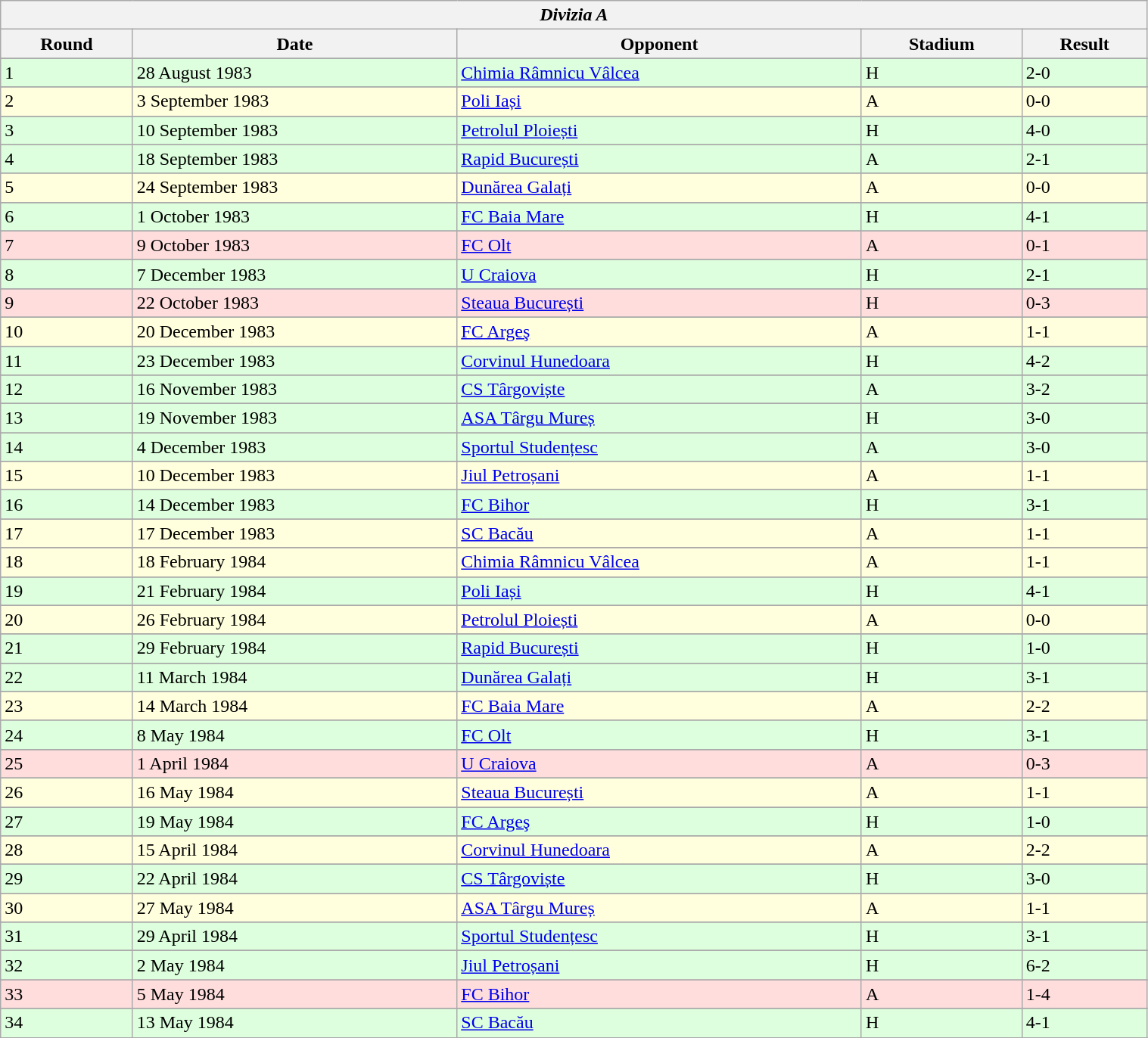<table class="wikitable" style="width:80%;">
<tr>
<th colspan="5" style="text-align:center;"><em>Divizia A</em></th>
</tr>
<tr>
<th>Round</th>
<th>Date</th>
<th>Opponent</th>
<th>Stadium</th>
<th>Result</th>
</tr>
<tr>
</tr>
<tr bgcolor="#ddffdd">
<td>1</td>
<td>28 August 1983</td>
<td><a href='#'>Chimia Râmnicu Vâlcea</a></td>
<td>H</td>
<td>2-0</td>
</tr>
<tr>
</tr>
<tr bgcolor="#ffffdd">
<td>2</td>
<td>3 September 1983</td>
<td><a href='#'>Poli Iași</a></td>
<td>A</td>
<td>0-0</td>
</tr>
<tr>
</tr>
<tr bgcolor="#ddffdd">
<td>3</td>
<td>10 September 1983</td>
<td><a href='#'>Petrolul Ploiești</a></td>
<td>H</td>
<td>4-0</td>
</tr>
<tr>
</tr>
<tr bgcolor="#ddffdd">
<td>4</td>
<td>18 September 1983</td>
<td><a href='#'>Rapid București</a></td>
<td>A</td>
<td>2-1</td>
</tr>
<tr>
</tr>
<tr bgcolor="#ffffdd">
<td>5</td>
<td>24 September 1983</td>
<td><a href='#'>Dunărea Galați</a></td>
<td>A</td>
<td>0-0</td>
</tr>
<tr>
</tr>
<tr bgcolor="#ddffdd">
<td>6</td>
<td>1 October 1983</td>
<td><a href='#'>FC Baia Mare</a></td>
<td>H</td>
<td>4-1</td>
</tr>
<tr>
</tr>
<tr bgcolor="#ffdddd">
<td>7</td>
<td>9 October 1983</td>
<td><a href='#'>FC Olt</a></td>
<td>A</td>
<td>0-1</td>
</tr>
<tr>
</tr>
<tr bgcolor="#ddffdd">
<td>8</td>
<td>7 December 1983</td>
<td><a href='#'>U Craiova</a></td>
<td>H</td>
<td>2-1</td>
</tr>
<tr>
</tr>
<tr bgcolor="#ffdddd">
<td>9</td>
<td>22 October 1983</td>
<td><a href='#'>Steaua București</a></td>
<td>H</td>
<td>0-3</td>
</tr>
<tr>
</tr>
<tr bgcolor="#ffffdd">
<td>10</td>
<td>20 December 1983</td>
<td><a href='#'>FC Argeş</a></td>
<td>A</td>
<td>1-1</td>
</tr>
<tr>
</tr>
<tr bgcolor="#ddffdd">
<td>11</td>
<td>23 December 1983</td>
<td><a href='#'>Corvinul Hunedoara</a></td>
<td>H</td>
<td>4-2</td>
</tr>
<tr>
</tr>
<tr bgcolor="#ddffdd">
<td>12</td>
<td>16 November 1983</td>
<td><a href='#'>CS Târgoviște</a></td>
<td>A</td>
<td>3-2</td>
</tr>
<tr>
</tr>
<tr bgcolor="#ddffdd">
<td>13</td>
<td>19 November 1983</td>
<td><a href='#'>ASA Târgu Mureș</a></td>
<td>H</td>
<td>3-0</td>
</tr>
<tr>
</tr>
<tr bgcolor="#ddffdd">
<td>14</td>
<td>4 December 1983</td>
<td><a href='#'>Sportul Studențesc</a></td>
<td>A</td>
<td>3-0</td>
</tr>
<tr>
</tr>
<tr bgcolor="#ffffdd">
<td>15</td>
<td>10 December 1983</td>
<td><a href='#'>Jiul Petroșani</a></td>
<td>A</td>
<td>1-1</td>
</tr>
<tr>
</tr>
<tr bgcolor="#ddffdd">
<td>16</td>
<td>14 December 1983</td>
<td><a href='#'>FC Bihor</a></td>
<td>H</td>
<td>3-1</td>
</tr>
<tr>
</tr>
<tr bgcolor="#ffffdd">
<td>17</td>
<td>17 December 1983</td>
<td><a href='#'>SC Bacău</a></td>
<td>A</td>
<td>1-1</td>
</tr>
<tr>
</tr>
<tr bgcolor="#ffffdd">
<td>18</td>
<td>18 February 1984</td>
<td><a href='#'>Chimia Râmnicu Vâlcea</a></td>
<td>A</td>
<td>1-1</td>
</tr>
<tr>
</tr>
<tr bgcolor="#ddffdd">
<td>19</td>
<td>21 February 1984</td>
<td><a href='#'>Poli Iași</a></td>
<td>H</td>
<td>4-1</td>
</tr>
<tr>
</tr>
<tr bgcolor="#ffffdd">
<td>20</td>
<td>26 February 1984</td>
<td><a href='#'>Petrolul Ploiești</a></td>
<td>A</td>
<td>0-0</td>
</tr>
<tr>
</tr>
<tr bgcolor="#ddffdd">
<td>21</td>
<td>29 February 1984</td>
<td><a href='#'>Rapid București</a></td>
<td>H</td>
<td>1-0</td>
</tr>
<tr>
</tr>
<tr bgcolor="#ddffdd">
<td>22</td>
<td>11 March 1984</td>
<td><a href='#'>Dunărea Galați</a></td>
<td>H</td>
<td>3-1</td>
</tr>
<tr>
</tr>
<tr bgcolor="#ffffdd">
<td>23</td>
<td>14 March 1984</td>
<td><a href='#'>FC Baia Mare</a></td>
<td>A</td>
<td>2-2</td>
</tr>
<tr>
</tr>
<tr bgcolor="#ddffdd">
<td>24</td>
<td>8 May 1984</td>
<td><a href='#'>FC Olt</a></td>
<td>H</td>
<td>3-1</td>
</tr>
<tr>
</tr>
<tr bgcolor="#ffdddd">
<td>25</td>
<td>1 April 1984</td>
<td><a href='#'>U Craiova</a></td>
<td>A</td>
<td>0-3</td>
</tr>
<tr>
</tr>
<tr bgcolor="#ffffdd">
<td>26</td>
<td>16 May 1984</td>
<td><a href='#'>Steaua București</a></td>
<td>A</td>
<td>1-1</td>
</tr>
<tr>
</tr>
<tr bgcolor="#ddffdd">
<td>27</td>
<td>19 May 1984</td>
<td><a href='#'>FC Argeş</a></td>
<td>H</td>
<td>1-0</td>
</tr>
<tr>
</tr>
<tr bgcolor="#ffffdd">
<td>28</td>
<td>15 April 1984</td>
<td><a href='#'>Corvinul Hunedoara</a></td>
<td>A</td>
<td>2-2</td>
</tr>
<tr>
</tr>
<tr bgcolor="#ddffdd">
<td>29</td>
<td>22 April 1984</td>
<td><a href='#'>CS Târgoviște</a></td>
<td>H</td>
<td>3-0</td>
</tr>
<tr>
</tr>
<tr bgcolor="#ffffdd">
<td>30</td>
<td>27 May 1984</td>
<td><a href='#'>ASA Târgu Mureș</a></td>
<td>A</td>
<td>1-1</td>
</tr>
<tr>
</tr>
<tr bgcolor="#ddffdd">
<td>31</td>
<td>29 April 1984</td>
<td><a href='#'>Sportul Studențesc</a></td>
<td>H</td>
<td>3-1</td>
</tr>
<tr>
</tr>
<tr bgcolor="#ddffdd">
<td>32</td>
<td>2 May 1984</td>
<td><a href='#'>Jiul Petroșani</a></td>
<td>H</td>
<td>6-2</td>
</tr>
<tr>
</tr>
<tr bgcolor="#ffdddd">
<td>33</td>
<td>5 May 1984</td>
<td><a href='#'>FC Bihor</a></td>
<td>A</td>
<td>1-4</td>
</tr>
<tr>
</tr>
<tr bgcolor="#ddffdd">
<td>34</td>
<td>13 May 1984</td>
<td><a href='#'>SC Bacău</a></td>
<td>H</td>
<td>4-1</td>
</tr>
<tr>
</tr>
</table>
